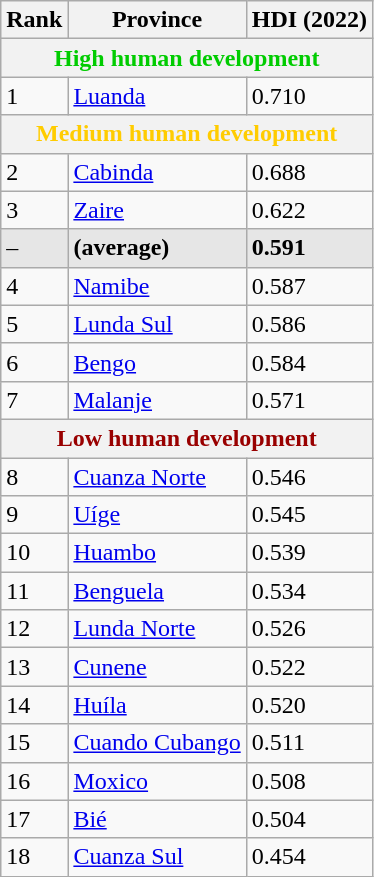<table class="wikitable sortable">
<tr>
<th class="sort">Rank</th>
<th class="sort">Province</th>
<th class="sort">HDI (2022)</th>
</tr>
<tr>
<th colspan="4" style="color:#0c0;">High human development</th>
</tr>
<tr>
<td>1</td>
<td><a href='#'>Luanda</a></td>
<td>0.710</td>
</tr>
<tr>
<th colspan="4" style="color:#fc0;">Medium human development</th>
</tr>
<tr>
<td>2</td>
<td style="text-align:left"><a href='#'>Cabinda</a></td>
<td>0.688</td>
</tr>
<tr>
<td>3</td>
<td><a href='#'>Zaire</a></td>
<td>0.622</td>
</tr>
<tr style="background:#e6e6e6">
<td>–</td>
<td style="text-align:left"><strong> (average)</strong></td>
<td><strong>0.591</strong></td>
</tr>
<tr>
<td>4</td>
<td><a href='#'>Namibe</a></td>
<td>0.587</td>
</tr>
<tr>
<td>5</td>
<td><a href='#'>Lunda Sul</a></td>
<td>0.586</td>
</tr>
<tr>
<td>6</td>
<td style="text-align:left"><a href='#'>Bengo</a></td>
<td>0.584</td>
</tr>
<tr>
<td>7</td>
<td><a href='#'>Malanje</a></td>
<td>0.571</td>
</tr>
<tr>
<th colspan="4" style="color:#900;">Low human development</th>
</tr>
<tr>
<td>8</td>
<td><a href='#'>Cuanza Norte</a></td>
<td>0.546</td>
</tr>
<tr>
<td>9</td>
<td><a href='#'>Uíge</a></td>
<td>0.545</td>
</tr>
<tr>
<td>10</td>
<td style="text-align:left"><a href='#'>Huambo</a></td>
<td>0.539</td>
</tr>
<tr>
<td>11</td>
<td style="text-align:left"><a href='#'>Benguela</a></td>
<td>0.534</td>
</tr>
<tr>
<td>12</td>
<td><a href='#'>Lunda Norte</a></td>
<td>0.526</td>
</tr>
<tr>
<td>13</td>
<td style="text-align:left"><a href='#'>Cunene</a></td>
<td>0.522</td>
</tr>
<tr>
<td>14</td>
<td><a href='#'>Huíla</a></td>
<td>0.520</td>
</tr>
<tr>
<td>15</td>
<td><a href='#'>Cuando Cubango</a></td>
<td>0.511</td>
</tr>
<tr>
<td>16</td>
<td><a href='#'>Moxico</a></td>
<td>0.508</td>
</tr>
<tr>
<td>17</td>
<td style="text-align:left"><a href='#'>Bié</a></td>
<td>0.504</td>
</tr>
<tr>
<td>18</td>
<td><a href='#'>Cuanza Sul</a></td>
<td>0.454</td>
</tr>
</table>
